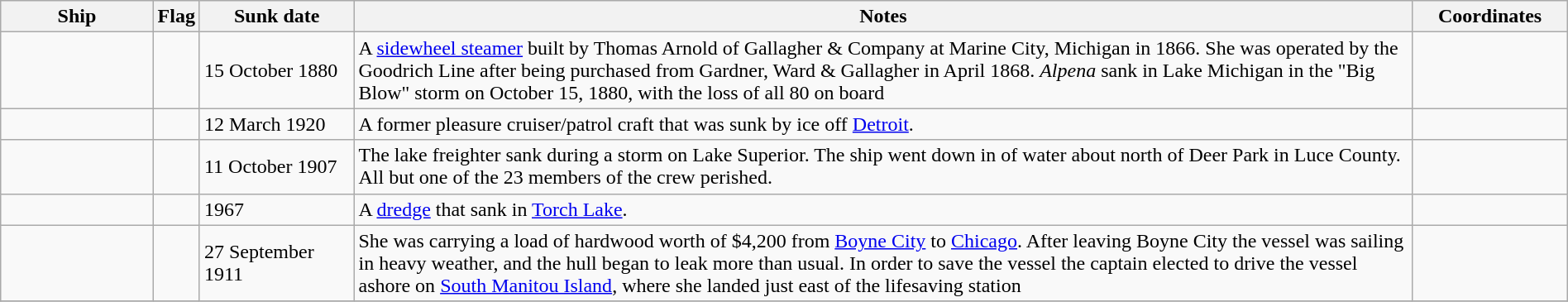<table class=wikitable | style = "width:100%">
<tr>
<th style="width:10%">Ship</th>
<th>Flag</th>
<th style="width:10%">Sunk date</th>
<th style="width:70%">Notes</th>
<th style="width:10%">Coordinates</th>
</tr>
<tr>
<td></td>
<td></td>
<td>15 October 1880</td>
<td>A <a href='#'>sidewheel steamer</a> built by Thomas Arnold of Gallagher & Company at Marine City, Michigan in 1866. She was operated by the Goodrich Line after being purchased from Gardner, Ward & Gallagher in April 1868. <em>Alpena</em> sank in Lake Michigan in the "Big Blow" storm on October 15, 1880, with the loss of all 80 on board</td>
<td></td>
</tr>
<tr>
<td></td>
<td></td>
<td>12 March 1920</td>
<td>A former pleasure cruiser/patrol craft that was sunk by ice off <a href='#'>Detroit</a>.</td>
<td></td>
</tr>
<tr>
<td></td>
<td></td>
<td>11 October 1907</td>
<td>The lake freighter sank during a storm on Lake Superior. The ship went down in  of water about  north of Deer Park in Luce County. All but one of the 23 members of the crew perished.</td>
<td></td>
</tr>
<tr>
<td></td>
<td></td>
<td>1967</td>
<td>A <a href='#'>dredge</a> that sank in <a href='#'>Torch Lake</a>.</td>
<td></td>
</tr>
<tr>
<td></td>
<td></td>
<td>27 September 1911</td>
<td>She was carrying a load of hardwood worth of $4,200 from <a href='#'>Boyne City</a> to <a href='#'>Chicago</a>. After leaving Boyne City the vessel was sailing in heavy weather, and the hull began to leak more than usual. In order to save the vessel the captain elected to drive the vessel ashore on <a href='#'>South Manitou Island</a>, where she landed just  east of the lifesaving station</td>
<td></td>
</tr>
<tr>
</tr>
</table>
